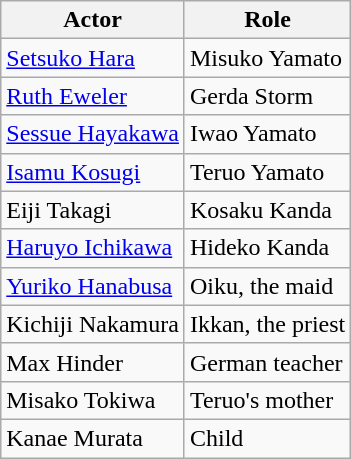<table class="wikitable">
<tr>
<th>Actor</th>
<th>Role</th>
</tr>
<tr>
<td><a href='#'>Setsuko Hara</a></td>
<td>Misuko Yamato</td>
</tr>
<tr>
<td><a href='#'>Ruth Eweler</a></td>
<td>Gerda Storm</td>
</tr>
<tr>
<td><a href='#'>Sessue Hayakawa</a></td>
<td>Iwao Yamato</td>
</tr>
<tr>
<td><a href='#'>Isamu Kosugi</a></td>
<td>Teruo Yamato</td>
</tr>
<tr>
<td>Eiji Takagi</td>
<td>Kosaku Kanda</td>
</tr>
<tr>
<td><a href='#'>Haruyo Ichikawa</a></td>
<td>Hideko Kanda</td>
</tr>
<tr>
<td><a href='#'>Yuriko Hanabusa</a></td>
<td>Oiku, the maid</td>
</tr>
<tr>
<td>Kichiji Nakamura</td>
<td>Ikkan, the priest</td>
</tr>
<tr>
<td>Max Hinder</td>
<td>German teacher</td>
</tr>
<tr>
<td>Misako Tokiwa</td>
<td>Teruo's mother</td>
</tr>
<tr>
<td>Kanae Murata</td>
<td>Child</td>
</tr>
</table>
